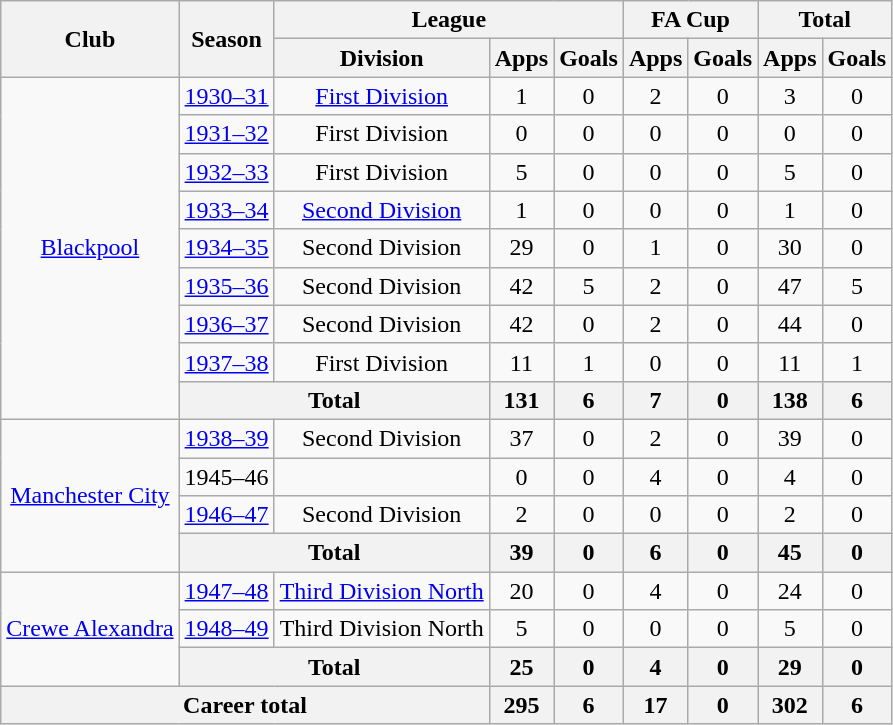<table class="wikitable" style="text-align: center;">
<tr>
<th rowspan="2">Club</th>
<th rowspan="2">Season</th>
<th colspan="3">League</th>
<th colspan="2">FA Cup</th>
<th colspan="2">Total</th>
</tr>
<tr>
<th>Division</th>
<th>Apps</th>
<th>Goals</th>
<th>Apps</th>
<th>Goals</th>
<th>Apps</th>
<th>Goals</th>
</tr>
<tr>
<td rowspan="9"><a href='#'>Blackpool</a></td>
<td><a href='#'>1930–31</a></td>
<td><a href='#'>First Division</a></td>
<td>1</td>
<td>0</td>
<td>2</td>
<td>0</td>
<td>3</td>
<td>0</td>
</tr>
<tr>
<td><a href='#'>1931–32</a></td>
<td>First Division</td>
<td>0</td>
<td>0</td>
<td>0</td>
<td>0</td>
<td>0</td>
<td>0</td>
</tr>
<tr>
<td><a href='#'>1932–33</a></td>
<td>First Division</td>
<td>5</td>
<td>0</td>
<td>0</td>
<td>0</td>
<td>5</td>
<td>0</td>
</tr>
<tr>
<td><a href='#'>1933–34</a></td>
<td><a href='#'>Second Division</a></td>
<td>1</td>
<td>0</td>
<td>0</td>
<td>0</td>
<td>1</td>
<td>0</td>
</tr>
<tr>
<td><a href='#'>1934–35</a></td>
<td>Second Division</td>
<td>29</td>
<td>0</td>
<td>1</td>
<td>0</td>
<td>30</td>
<td>0</td>
</tr>
<tr>
<td><a href='#'>1935–36</a></td>
<td>Second Division</td>
<td>42</td>
<td>5</td>
<td>2</td>
<td>0</td>
<td>47</td>
<td>5</td>
</tr>
<tr>
<td><a href='#'>1936–37</a></td>
<td>Second Division</td>
<td>42</td>
<td>0</td>
<td>2</td>
<td>0</td>
<td>44</td>
<td>0</td>
</tr>
<tr>
<td><a href='#'>1937–38</a></td>
<td>First Division</td>
<td>11</td>
<td>1</td>
<td>0</td>
<td>0</td>
<td>11</td>
<td>1</td>
</tr>
<tr>
<th colspan="2">Total</th>
<th>131</th>
<th>6</th>
<th>7</th>
<th>0</th>
<th>138</th>
<th>6</th>
</tr>
<tr>
<td rowspan="4"><a href='#'>Manchester City</a></td>
<td><a href='#'>1938–39</a></td>
<td>Second Division</td>
<td>37</td>
<td>0</td>
<td>2</td>
<td>0</td>
<td>39</td>
<td>0</td>
</tr>
<tr>
<td>1945–46</td>
<td></td>
<td>0</td>
<td>0</td>
<td>4</td>
<td>0</td>
<td>4</td>
<td>0</td>
</tr>
<tr>
<td><a href='#'>1946–47</a></td>
<td>Second Division</td>
<td>2</td>
<td>0</td>
<td>0</td>
<td>0</td>
<td>2</td>
<td>0</td>
</tr>
<tr>
<th colspan="2">Total</th>
<th>39</th>
<th>0</th>
<th>6</th>
<th>0</th>
<th>45</th>
<th>0</th>
</tr>
<tr>
<td rowspan="3"><a href='#'>Crewe Alexandra</a></td>
<td><a href='#'>1947–48</a></td>
<td><a href='#'>Third Division North</a></td>
<td>20</td>
<td>0</td>
<td>4</td>
<td>0</td>
<td>24</td>
<td>0</td>
</tr>
<tr>
<td><a href='#'>1948–49</a></td>
<td>Third Division North</td>
<td>5</td>
<td>0</td>
<td>0</td>
<td>0</td>
<td>5</td>
<td>0</td>
</tr>
<tr>
<th colspan="2">Total</th>
<th>25</th>
<th>0</th>
<th>4</th>
<th>0</th>
<th>29</th>
<th>0</th>
</tr>
<tr>
<th colspan="3">Career total</th>
<th>295</th>
<th>6</th>
<th>17</th>
<th>0</th>
<th>302</th>
<th>6</th>
</tr>
</table>
